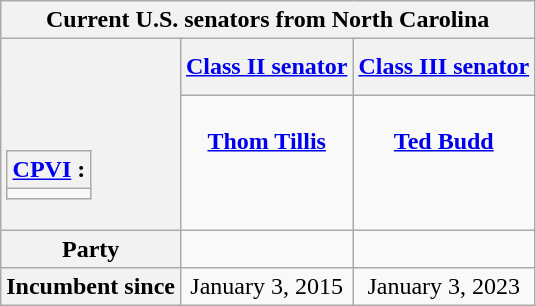<table class="wikitable floatright" style="text-align: center;">
<tr>
<th colspan=3>Current U.S. senators from North Carolina</th>
</tr>
<tr>
<th rowspan=2><br><br><br><table class="wikitable">
<tr>
<th><a href='#'>CPVI</a> :</th>
</tr>
<tr>
<td></td>
</tr>
</table>
</th>
<th><a href='#'>Class II senator</a></th>
<th><a href='#'>Class III senator</a></th>
</tr>
<tr style="vertical-align: top;">
<td><br><strong><a href='#'>Thom Tillis</a></strong><br><br></td>
<td><br><strong><a href='#'>Ted Budd</a></strong><br><br></td>
</tr>
<tr>
<th>Party</th>
<td></td>
<td></td>
</tr>
<tr>
<th>Incumbent since</th>
<td>January 3, 2015</td>
<td>January 3, 2023</td>
</tr>
</table>
